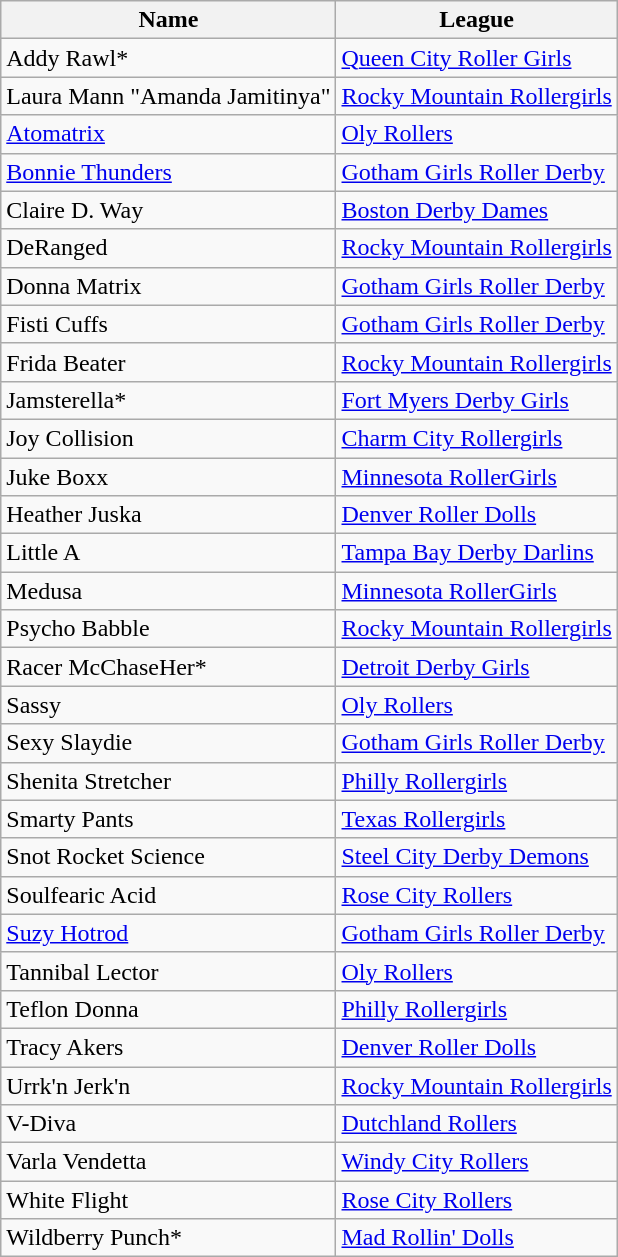<table class="wikitable sortable">
<tr>
<th>Name</th>
<th>League</th>
</tr>
<tr>
<td>Addy Rawl*</td>
<td><a href='#'>Queen City Roller Girls</a></td>
</tr>
<tr>
<td>Laura Mann "Amanda Jamitinya"</td>
<td><a href='#'>Rocky Mountain Rollergirls</a></td>
</tr>
<tr>
<td><a href='#'>Atomatrix</a></td>
<td><a href='#'>Oly Rollers</a></td>
</tr>
<tr>
<td><a href='#'>Bonnie Thunders</a></td>
<td><a href='#'>Gotham Girls Roller Derby</a></td>
</tr>
<tr>
<td>Claire D. Way</td>
<td><a href='#'>Boston Derby Dames</a></td>
</tr>
<tr>
<td>DeRanged</td>
<td><a href='#'>Rocky Mountain Rollergirls</a></td>
</tr>
<tr>
<td>Donna Matrix</td>
<td><a href='#'>Gotham Girls Roller Derby</a></td>
</tr>
<tr>
<td>Fisti Cuffs</td>
<td><a href='#'>Gotham Girls Roller Derby</a></td>
</tr>
<tr>
<td>Frida Beater</td>
<td><a href='#'>Rocky Mountain Rollergirls</a></td>
</tr>
<tr>
<td>Jamsterella*</td>
<td><a href='#'>Fort Myers Derby Girls</a></td>
</tr>
<tr>
<td>Joy Collision</td>
<td><a href='#'>Charm City Rollergirls</a></td>
</tr>
<tr>
<td>Juke Boxx</td>
<td><a href='#'>Minnesota RollerGirls</a></td>
</tr>
<tr>
<td>Heather Juska</td>
<td><a href='#'>Denver Roller Dolls</a></td>
</tr>
<tr>
<td>Little A</td>
<td><a href='#'>Tampa Bay Derby Darlins</a></td>
</tr>
<tr>
<td>Medusa</td>
<td><a href='#'>Minnesota RollerGirls</a></td>
</tr>
<tr>
<td>Psycho Babble</td>
<td><a href='#'>Rocky Mountain Rollergirls</a></td>
</tr>
<tr>
<td>Racer McChaseHer*</td>
<td><a href='#'>Detroit Derby Girls</a></td>
</tr>
<tr>
<td>Sassy</td>
<td><a href='#'>Oly Rollers</a></td>
</tr>
<tr>
<td>Sexy Slaydie</td>
<td><a href='#'>Gotham Girls Roller Derby</a></td>
</tr>
<tr>
<td>Shenita Stretcher</td>
<td><a href='#'>Philly Rollergirls</a></td>
</tr>
<tr>
<td>Smarty Pants</td>
<td><a href='#'>Texas Rollergirls</a></td>
</tr>
<tr>
<td>Snot Rocket Science</td>
<td><a href='#'>Steel City Derby Demons</a></td>
</tr>
<tr>
<td>Soulfearic Acid</td>
<td><a href='#'>Rose City Rollers</a></td>
</tr>
<tr>
<td><a href='#'>Suzy Hotrod</a></td>
<td><a href='#'>Gotham Girls Roller Derby</a></td>
</tr>
<tr>
<td>Tannibal Lector</td>
<td><a href='#'>Oly Rollers</a></td>
</tr>
<tr>
<td>Teflon Donna</td>
<td><a href='#'>Philly Rollergirls</a></td>
</tr>
<tr>
<td>Tracy Akers</td>
<td><a href='#'>Denver Roller Dolls</a></td>
</tr>
<tr>
<td>Urrk'n Jerk'n</td>
<td><a href='#'>Rocky Mountain Rollergirls</a></td>
</tr>
<tr>
<td>V-Diva</td>
<td><a href='#'>Dutchland Rollers</a></td>
</tr>
<tr>
<td>Varla Vendetta</td>
<td><a href='#'>Windy City Rollers</a></td>
</tr>
<tr>
<td>White Flight</td>
<td><a href='#'>Rose City Rollers</a></td>
</tr>
<tr>
<td>Wildberry Punch*</td>
<td><a href='#'>Mad Rollin' Dolls</a></td>
</tr>
</table>
